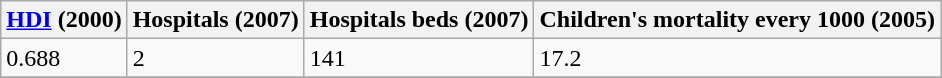<table class="wikitable">
<tr>
<th><a href='#'>HDI</a> (2000)</th>
<th>Hospitals (2007)</th>
<th>Hospitals beds (2007)</th>
<th>Children's mortality every 1000 (2005)</th>
</tr>
<tr>
<td>0.688</td>
<td>2</td>
<td>141</td>
<td>17.2</td>
</tr>
<tr>
</tr>
</table>
